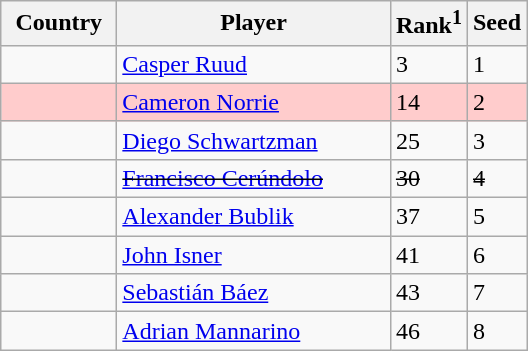<table class="sortable wikitable">
<tr>
<th width=70>Country</th>
<th width=175>Player</th>
<th>Rank<sup>1</sup></th>
<th>Seed</th>
</tr>
<tr>
<td></td>
<td><a href='#'>Casper Ruud</a></td>
<td>3</td>
<td>1</td>
</tr>
<tr bgcolor=#fcc>
<td></td>
<td><a href='#'>Cameron Norrie</a></td>
<td>14</td>
<td>2</td>
</tr>
<tr>
<td></td>
<td><a href='#'>Diego Schwartzman</a></td>
<td>25</td>
<td>3</td>
</tr>
<tr>
<td><s></s></td>
<td><s><a href='#'>Francisco Cerúndolo</a></s></td>
<td><s>30</s></td>
<td><s>4</s></td>
</tr>
<tr>
<td></td>
<td><a href='#'>Alexander Bublik</a></td>
<td>37</td>
<td>5</td>
</tr>
<tr>
<td></td>
<td><a href='#'>John Isner</a></td>
<td>41</td>
<td>6</td>
</tr>
<tr>
<td></td>
<td><a href='#'>Sebastián Báez</a></td>
<td>43</td>
<td>7</td>
</tr>
<tr>
<td></td>
<td><a href='#'>Adrian Mannarino</a></td>
<td>46</td>
<td>8</td>
</tr>
</table>
